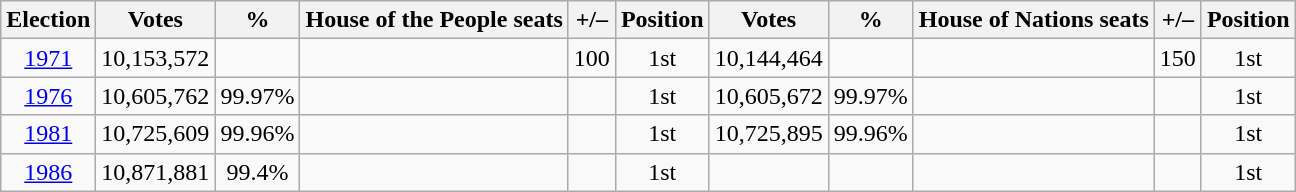<table class=wikitable style=text-align:center>
<tr>
<th>Election</th>
<th><strong>Votes</strong></th>
<th>%</th>
<th>House of the People seats</th>
<th>+/–</th>
<th>Position</th>
<th><strong>Votes</strong></th>
<th>%</th>
<th>House of Nations seats</th>
<th>+/–</th>
<th>Position</th>
</tr>
<tr>
<td><a href='#'>1971</a></td>
<td>10,153,572</td>
<td></td>
<td></td>
<td> 100</td>
<td> 1st</td>
<td>10,144,464</td>
<td></td>
<td></td>
<td> 150</td>
<td> 1st</td>
</tr>
<tr>
<td><a href='#'>1976</a></td>
<td>10,605,762</td>
<td>99.97%</td>
<td></td>
<td></td>
<td> 1st</td>
<td>10,605,672</td>
<td>99.97%</td>
<td></td>
<td></td>
<td> 1st</td>
</tr>
<tr>
<td><a href='#'>1981</a></td>
<td>10,725,609</td>
<td>99.96%</td>
<td></td>
<td></td>
<td> 1st</td>
<td>10,725,895</td>
<td>99.96%</td>
<td></td>
<td></td>
<td> 1st</td>
</tr>
<tr>
<td><a href='#'>1986</a></td>
<td>10,871,881</td>
<td>99.4%</td>
<td></td>
<td></td>
<td> 1st</td>
<td></td>
<td></td>
<td></td>
<td></td>
<td> 1st</td>
</tr>
</table>
